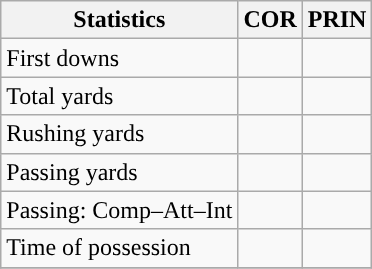<table class="wikitable" style="float: left;">
<tr>
<th>Statistics</th>
<th>COR</th>
<th>PRIN</th>
</tr>
<tr>
<td>First downs</td>
<td></td>
<td></td>
</tr>
<tr>
<td>Total yards</td>
<td></td>
<td></td>
</tr>
<tr>
<td>Rushing yards</td>
<td></td>
<td></td>
</tr>
<tr>
<td>Passing yards</td>
<td></td>
<td></td>
</tr>
<tr>
<td>Passing: Comp–Att–Int</td>
<td></td>
<td></td>
</tr>
<tr>
<td>Time of possession</td>
<td></td>
<td></td>
</tr>
<tr>
</tr>
</table>
